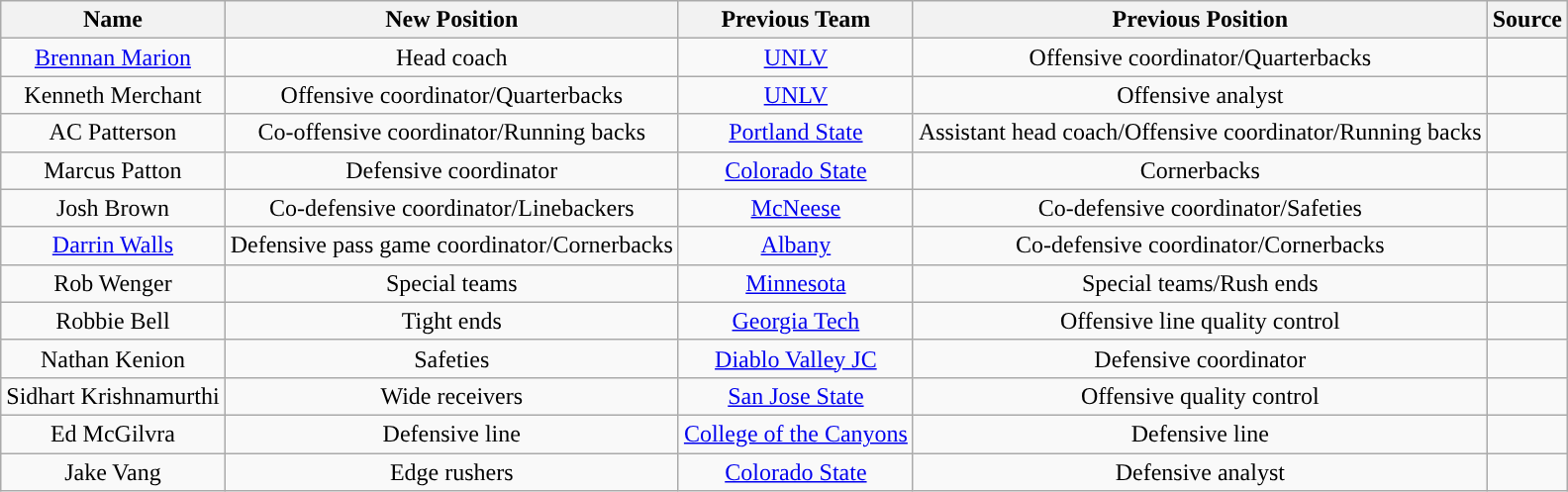<table class="wikitable">
<tr>
<th style="text-align:center; ">Name</th>
<th style="text-align:center; ">New Position</th>
<th style="text-align:center; ">Previous Team</th>
<th style="text-align:center; ">Previous Position</th>
<th style="text-align:center; ">Source</th>
</tr>
<tr align="center">
<td><a href='#'>Brennan Marion</a></td>
<td>Head coach</td>
<td><a href='#'>UNLV</a></td>
<td>Offensive coordinator/Quarterbacks</td>
<td></td>
</tr>
<tr align="center">
<td>Kenneth Merchant</td>
<td>Offensive coordinator/Quarterbacks</td>
<td><a href='#'>UNLV</a></td>
<td>Offensive analyst</td>
<td></td>
</tr>
<tr align="center">
<td>AC Patterson</td>
<td>Co-offensive coordinator/Running backs</td>
<td><a href='#'>Portland State</a></td>
<td>Assistant head coach/Offensive coordinator/Running backs</td>
<td></td>
</tr>
<tr align="center">
<td>Marcus Patton</td>
<td>Defensive coordinator</td>
<td><a href='#'>Colorado State</a></td>
<td>Cornerbacks</td>
<td></td>
</tr>
<tr align="center">
<td>Josh Brown</td>
<td>Co-defensive coordinator/Linebackers</td>
<td><a href='#'>McNeese</a></td>
<td>Co-defensive coordinator/Safeties</td>
<td></td>
</tr>
<tr align="center">
<td><a href='#'>Darrin Walls</a></td>
<td>Defensive pass game coordinator/Cornerbacks</td>
<td><a href='#'>Albany</a></td>
<td>Co-defensive coordinator/Cornerbacks</td>
<td></td>
</tr>
<tr align="center">
<td>Rob Wenger</td>
<td>Special teams</td>
<td><a href='#'>Minnesota</a></td>
<td>Special teams/Rush ends</td>
<td></td>
</tr>
<tr align="center">
<td>Robbie Bell</td>
<td>Tight ends</td>
<td><a href='#'>Georgia Tech</a></td>
<td>Offensive line quality control</td>
<td></td>
</tr>
<tr align="center">
<td>Nathan Kenion</td>
<td>Safeties</td>
<td><a href='#'>Diablo Valley JC</a></td>
<td>Defensive coordinator</td>
<td></td>
</tr>
<tr align="center">
<td>Sidhart Krishnamurthi</td>
<td>Wide receivers</td>
<td><a href='#'>San Jose State</a></td>
<td>Offensive quality control</td>
<td></td>
</tr>
<tr align="center">
<td>Ed McGilvra</td>
<td>Defensive line</td>
<td><a href='#'>College of the Canyons</a></td>
<td>Defensive line</td>
<td></td>
</tr>
<tr align="center">
<td>Jake Vang</td>
<td>Edge rushers</td>
<td><a href='#'>Colorado State</a></td>
<td>Defensive analyst</td>
<td></td>
</tr>
</table>
